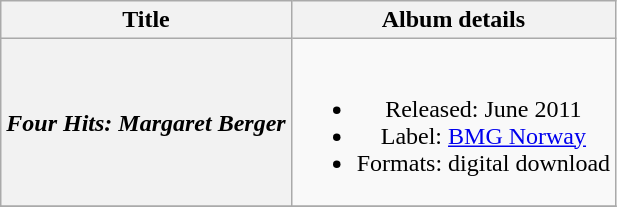<table class="wikitable plainrowheaders" style="text-align:center;">
<tr>
<th scope="col">Title</th>
<th scope="col">Album details</th>
</tr>
<tr>
<th scope="row"><em>Four Hits: Margaret Berger</em></th>
<td><br><ul><li>Released: June 2011</li><li>Label: <a href='#'>BMG Norway</a></li><li>Formats: digital download</li></ul></td>
</tr>
<tr>
</tr>
</table>
